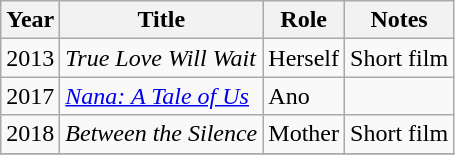<table class="wikitable sortable">
<tr>
<th>Year</th>
<th>Title</th>
<th>Role</th>
<th>Notes</th>
</tr>
<tr>
<td>2013</td>
<td><em>True Love Will Wait</em></td>
<td>Herself</td>
<td>Short film</td>
</tr>
<tr>
<td>2017</td>
<td><em><a href='#'>Nana: A Tale of Us</a></em></td>
<td>Ano</td>
<td></td>
</tr>
<tr>
<td>2018</td>
<td><em>Between the Silence</em></td>
<td>Mother</td>
<td>Short film</td>
</tr>
<tr>
</tr>
</table>
